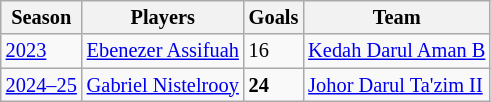<table class="wikitable sortable" style="font-size: 85%;">
<tr>
<th>Season</th>
<th>Players</th>
<th>Goals</th>
<th>Team</th>
</tr>
<tr>
<td><a href='#'>2023</a></td>
<td> <a href='#'>Ebenezer Assifuah</a></td>
<td>16</td>
<td> <a href='#'>Kedah Darul Aman B</a></td>
</tr>
<tr>
<td><a href='#'>2024–25</a></td>
<td> <a href='#'>Gabriel Nistelrooy</a></td>
<td><strong>24</strong></td>
<td> <a href='#'>Johor Darul Ta'zim II</a></td>
</tr>
</table>
